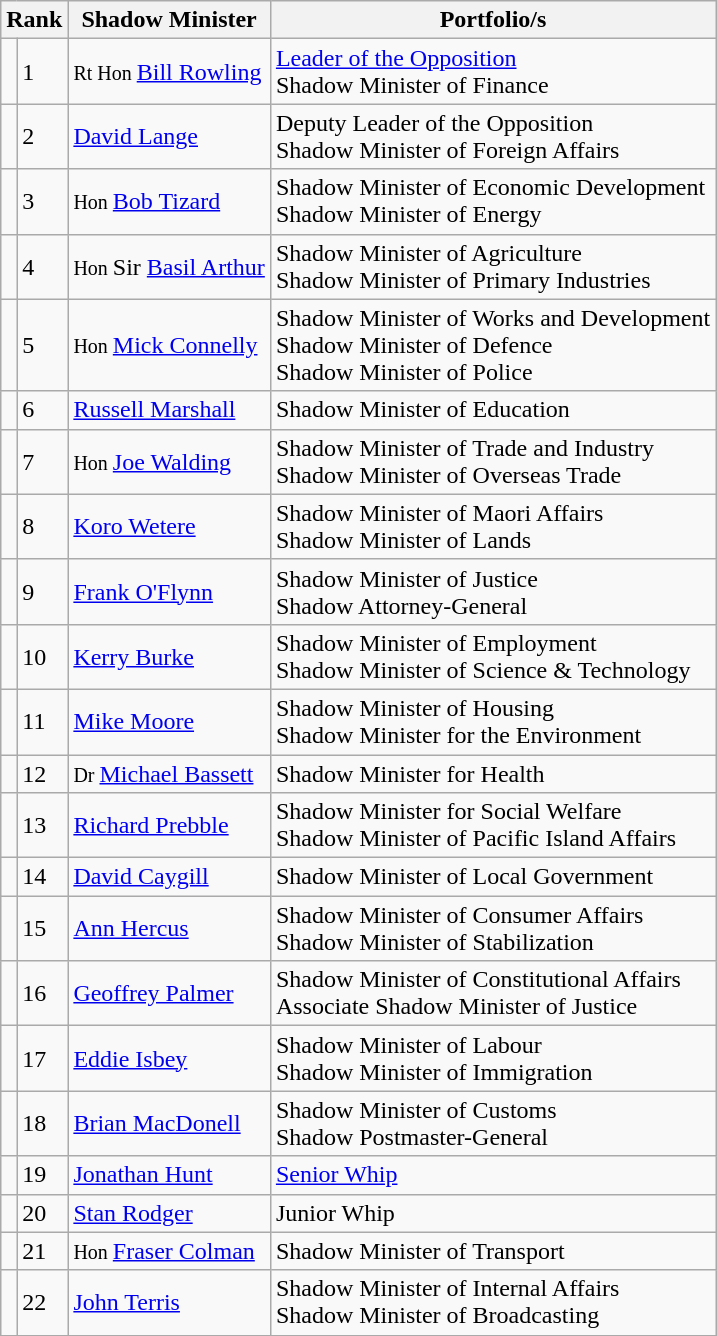<table class="wikitable">
<tr>
<th colspan="2">Rank</th>
<th>Shadow Minister</th>
<th>Portfolio/s</th>
</tr>
<tr>
<td bgcolor=></td>
<td>1</td>
<td><small>Rt Hon </small><a href='#'>Bill Rowling</a></td>
<td><a href='#'>Leader of the Opposition</a><br>Shadow Minister of Finance</td>
</tr>
<tr>
<td bgcolor=></td>
<td>2</td>
<td><a href='#'>David Lange</a></td>
<td>Deputy Leader of the Opposition<br>Shadow Minister of Foreign Affairs</td>
</tr>
<tr>
<td bgcolor=></td>
<td>3</td>
<td><small>Hon </small><a href='#'>Bob Tizard</a></td>
<td>Shadow Minister of Economic Development<br>Shadow Minister of Energy</td>
</tr>
<tr>
<td bgcolor=></td>
<td>4</td>
<td><small>Hon </small> Sir <a href='#'>Basil Arthur</a></td>
<td>Shadow Minister of Agriculture<br>Shadow Minister of Primary Industries</td>
</tr>
<tr>
<td bgcolor=></td>
<td>5</td>
<td><small>Hon </small><a href='#'>Mick Connelly</a></td>
<td>Shadow Minister of Works and Development<br>Shadow Minister of Defence<br>Shadow Minister of Police</td>
</tr>
<tr>
<td bgcolor=></td>
<td>6</td>
<td><a href='#'>Russell Marshall</a></td>
<td>Shadow Minister of Education</td>
</tr>
<tr>
<td bgcolor=></td>
<td>7</td>
<td><small>Hon </small><a href='#'>Joe Walding</a></td>
<td>Shadow Minister of Trade and Industry<br>Shadow Minister of Overseas Trade</td>
</tr>
<tr>
<td bgcolor=></td>
<td>8</td>
<td><a href='#'>Koro Wetere</a></td>
<td>Shadow Minister of Maori Affairs<br>Shadow Minister of Lands</td>
</tr>
<tr>
<td bgcolor=></td>
<td>9</td>
<td><a href='#'>Frank O'Flynn</a></td>
<td>Shadow Minister of Justice<br>Shadow Attorney-General</td>
</tr>
<tr>
<td bgcolor=></td>
<td>10</td>
<td><a href='#'>Kerry Burke</a></td>
<td>Shadow Minister of Employment<br>Shadow Minister of Science & Technology</td>
</tr>
<tr>
<td bgcolor=></td>
<td>11</td>
<td><a href='#'>Mike Moore</a></td>
<td>Shadow Minister of Housing<br>Shadow Minister for the Environment</td>
</tr>
<tr>
<td bgcolor=></td>
<td>12</td>
<td><small>Dr </small><a href='#'>Michael Bassett</a></td>
<td>Shadow Minister for Health</td>
</tr>
<tr>
<td bgcolor=></td>
<td>13</td>
<td><a href='#'>Richard Prebble</a></td>
<td>Shadow Minister for Social Welfare<br>Shadow Minister of Pacific Island Affairs</td>
</tr>
<tr>
<td bgcolor=></td>
<td>14</td>
<td><a href='#'>David Caygill</a></td>
<td>Shadow Minister of Local Government</td>
</tr>
<tr>
<td bgcolor=></td>
<td>15</td>
<td><a href='#'>Ann Hercus</a></td>
<td>Shadow Minister of Consumer Affairs<br>Shadow Minister of Stabilization</td>
</tr>
<tr>
<td bgcolor=></td>
<td>16</td>
<td><a href='#'>Geoffrey Palmer</a></td>
<td>Shadow Minister of Constitutional Affairs<br>Associate Shadow Minister of Justice</td>
</tr>
<tr>
<td bgcolor=></td>
<td>17</td>
<td><a href='#'>Eddie Isbey</a></td>
<td>Shadow Minister of Labour<br>Shadow Minister of Immigration</td>
</tr>
<tr>
<td bgcolor=></td>
<td>18</td>
<td><a href='#'>Brian MacDonell</a></td>
<td>Shadow Minister of Customs<br>Shadow Postmaster-General</td>
</tr>
<tr>
<td bgcolor=></td>
<td>19</td>
<td><a href='#'>Jonathan Hunt</a></td>
<td><a href='#'>Senior Whip</a></td>
</tr>
<tr>
<td bgcolor=></td>
<td>20</td>
<td><a href='#'>Stan Rodger</a></td>
<td>Junior Whip</td>
</tr>
<tr>
<td bgcolor=></td>
<td>21</td>
<td><small>Hon </small><a href='#'>Fraser Colman</a></td>
<td>Shadow Minister of Transport</td>
</tr>
<tr>
<td bgcolor=></td>
<td>22</td>
<td><a href='#'>John Terris</a></td>
<td>Shadow Minister of Internal Affairs<br>Shadow Minister of Broadcasting</td>
</tr>
<tr>
</tr>
</table>
